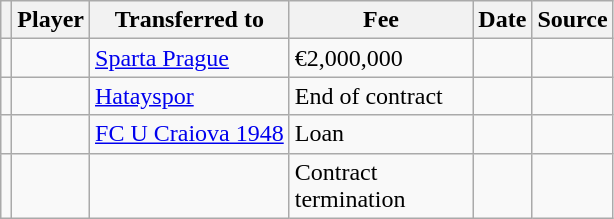<table class="wikitable plainrowheaders sortable">
<tr>
<th></th>
<th scope="col">Player</th>
<th>Transferred to</th>
<th style="width: 115px;">Fee</th>
<th scope="col">Date</th>
<th scope="col">Source</th>
</tr>
<tr>
<td align="center"></td>
<td></td>
<td> <a href='#'>Sparta Prague</a></td>
<td>€2,000,000</td>
<td></td>
<td></td>
</tr>
<tr>
<td align="center"></td>
<td></td>
<td> <a href='#'>Hatayspor</a></td>
<td>End of contract</td>
<td></td>
<td></td>
</tr>
<tr>
<td align="center"></td>
<td></td>
<td> <a href='#'>FC U Craiova 1948</a></td>
<td>Loan</td>
<td></td>
<td></td>
</tr>
<tr>
<td align="center"></td>
<td></td>
<td></td>
<td>Contract termination</td>
<td></td>
<td></td>
</tr>
</table>
